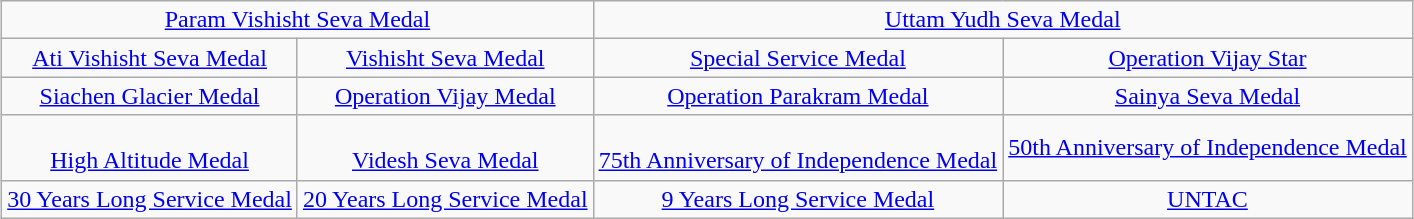<table class="wikitable" style="margin:1em auto; text-align:center;">
<tr>
<td colspan="2"><a href='#'>Param Vishisht Seva Medal</a></td>
<td colspan="2"><a href='#'>Uttam Yudh Seva Medal</a></td>
</tr>
<tr>
<td><a href='#'>Ati Vishisht Seva Medal</a></td>
<td><a href='#'>Vishisht Seva Medal</a></td>
<td><a href='#'>Special Service Medal</a></td>
<td><a href='#'>Operation Vijay Star</a></td>
</tr>
<tr>
<td><a href='#'>Siachen Glacier Medal</a></td>
<td><a href='#'>Operation Vijay Medal</a></td>
<td><a href='#'>Operation Parakram Medal</a></td>
<td><a href='#'>Sainya Seva Medal</a></td>
</tr>
<tr>
<td><br><a href='#'>High Altitude Medal</a></td>
<td><br><a href='#'>Videsh Seva Medal</a></td>
<td><br><a href='#'>75th Anniversary of Independence Medal</a></td>
<td><a href='#'>50th Anniversary of Independence Medal</a></td>
</tr>
<tr>
<td><a href='#'>30 Years Long Service Medal</a></td>
<td><a href='#'>20 Years Long Service Medal</a></td>
<td><a href='#'>9 Years Long Service Medal</a></td>
<td><a href='#'>UNTAC</a></td>
</tr>
</table>
